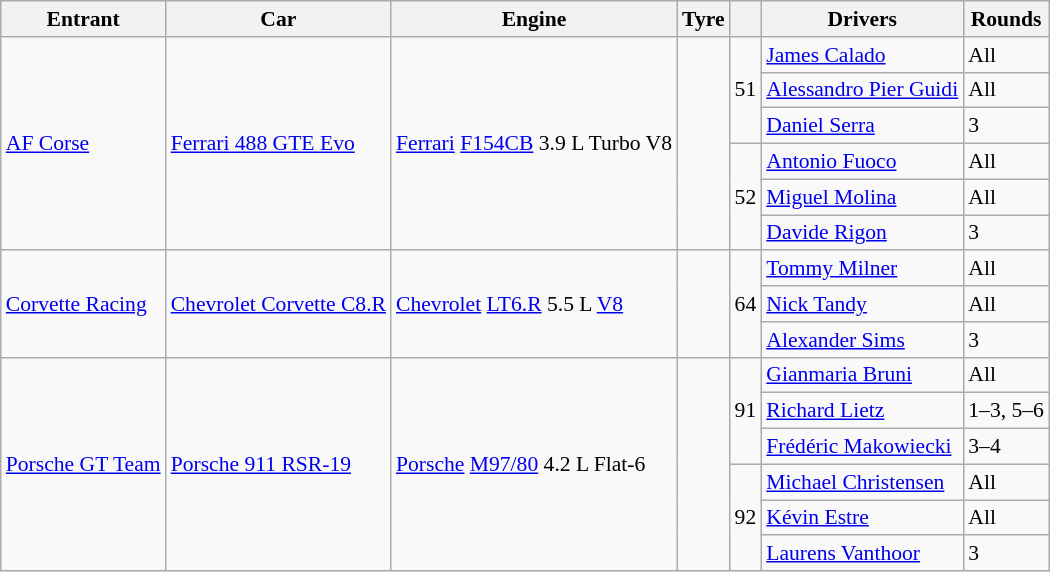<table class="wikitable" style="font-size: 90%">
<tr>
<th>Entrant</th>
<th>Car</th>
<th>Engine</th>
<th>Tyre</th>
<th></th>
<th>Drivers</th>
<th>Rounds</th>
</tr>
<tr>
<td rowspan="6"> <a href='#'>AF Corse</a></td>
<td rowspan="6"><a href='#'>Ferrari 488 GTE Evo</a></td>
<td rowspan="6"><a href='#'>Ferrari</a> <a href='#'>F154CB</a> 3.9 L Turbo V8</td>
<td rowspan="6"></td>
<td rowspan="3" align="center">51</td>
<td> <a href='#'>James Calado</a></td>
<td>All</td>
</tr>
<tr>
<td> <a href='#'>Alessandro Pier Guidi</a></td>
<td>All</td>
</tr>
<tr>
<td> <a href='#'>Daniel Serra</a></td>
<td>3</td>
</tr>
<tr>
<td rowspan="3" align="center">52</td>
<td> <a href='#'>Antonio Fuoco</a></td>
<td>All</td>
</tr>
<tr>
<td> <a href='#'>Miguel Molina</a></td>
<td>All</td>
</tr>
<tr>
<td> <a href='#'>Davide Rigon</a></td>
<td>3</td>
</tr>
<tr>
<td rowspan="3"> <a href='#'>Corvette Racing</a></td>
<td rowspan="3"><a href='#'>Chevrolet Corvette C8.R</a></td>
<td rowspan="3"><a href='#'>Chevrolet</a> <a href='#'>LT6.R</a> 5.5 L <a href='#'>V8</a></td>
<td rowspan="3"></td>
<td align="center" rowspan=3>64</td>
<td> <a href='#'>Tommy Milner</a></td>
<td>All</td>
</tr>
<tr>
<td> <a href='#'>Nick Tandy</a></td>
<td>All</td>
</tr>
<tr>
<td> <a href='#'>Alexander Sims</a></td>
<td>3</td>
</tr>
<tr>
<td rowspan="6"> <a href='#'>Porsche GT Team</a></td>
<td rowspan="6"><a href='#'>Porsche 911 RSR-19</a></td>
<td rowspan="6"><a href='#'>Porsche</a> <a href='#'>M97/80</a> 4.2 L Flat-6</td>
<td rowspan="6"></td>
<td rowspan="3" align="center">91</td>
<td> <a href='#'>Gianmaria Bruni</a></td>
<td>All</td>
</tr>
<tr>
<td> <a href='#'>Richard Lietz</a></td>
<td nowrap>1–3, 5–6</td>
</tr>
<tr>
<td nowrap> <a href='#'>Frédéric Makowiecki</a></td>
<td>3–4</td>
</tr>
<tr>
<td rowspan="3" align="center">92</td>
<td> <a href='#'>Michael Christensen</a></td>
<td>All</td>
</tr>
<tr>
<td> <a href='#'>Kévin Estre</a></td>
<td>All</td>
</tr>
<tr>
<td> <a href='#'>Laurens Vanthoor</a></td>
<td>3</td>
</tr>
</table>
